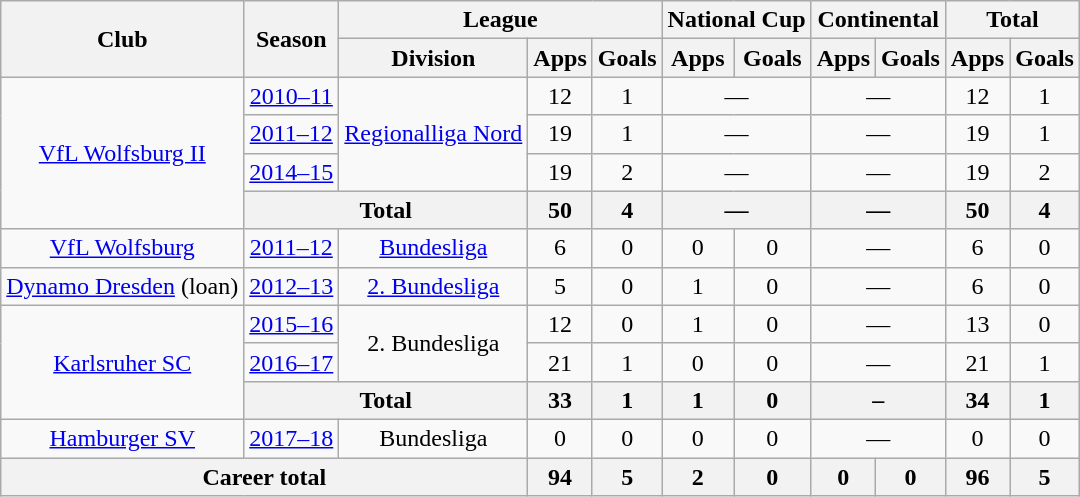<table class="wikitable" style="text-align: center">
<tr>
<th rowspan="2">Club</th>
<th rowspan="2">Season</th>
<th colspan="3">League</th>
<th colspan="2">National Cup</th>
<th colspan="2">Continental</th>
<th colspan="2">Total</th>
</tr>
<tr>
<th>Division</th>
<th>Apps</th>
<th>Goals</th>
<th>Apps</th>
<th>Goals</th>
<th>Apps</th>
<th>Goals</th>
<th>Apps</th>
<th>Goals</th>
</tr>
<tr>
<td rowspan="4"><a href='#'>VfL Wolfsburg II</a></td>
<td><a href='#'>2010–11</a></td>
<td rowspan="3"><a href='#'>Regionalliga Nord</a></td>
<td>12</td>
<td>1</td>
<td colspan="2">—</td>
<td colspan="2">—</td>
<td>12</td>
<td>1</td>
</tr>
<tr>
<td><a href='#'>2011–12</a></td>
<td>19</td>
<td>1</td>
<td colspan="2">—</td>
<td colspan="2">—</td>
<td>19</td>
<td>1</td>
</tr>
<tr>
<td><a href='#'>2014–15</a></td>
<td>19</td>
<td>2</td>
<td colspan="2">—</td>
<td colspan="2">—</td>
<td>19</td>
<td>2</td>
</tr>
<tr>
<th colspan="2">Total</th>
<th>50</th>
<th>4</th>
<th colspan="2">—</th>
<th colspan="2">—</th>
<th>50</th>
<th>4</th>
</tr>
<tr>
<td><a href='#'>VfL Wolfsburg</a></td>
<td><a href='#'>2011–12</a></td>
<td><a href='#'>Bundesliga</a></td>
<td>6</td>
<td>0</td>
<td>0</td>
<td>0</td>
<td colspan="2">—</td>
<td>6</td>
<td>0</td>
</tr>
<tr>
<td><a href='#'>Dynamo Dresden</a> (loan)</td>
<td><a href='#'>2012–13</a></td>
<td><a href='#'>2. Bundesliga</a></td>
<td>5</td>
<td>0</td>
<td>1</td>
<td>0</td>
<td colspan="2">—</td>
<td>6</td>
<td>0</td>
</tr>
<tr>
<td rowspan="3"><a href='#'>Karlsruher SC</a></td>
<td><a href='#'>2015–16</a></td>
<td rowspan="2">2. Bundesliga</td>
<td>12</td>
<td>0</td>
<td>1</td>
<td>0</td>
<td colspan="2">—</td>
<td>13</td>
<td>0</td>
</tr>
<tr>
<td><a href='#'>2016–17</a></td>
<td>21</td>
<td>1</td>
<td>0</td>
<td>0</td>
<td colspan="2">—</td>
<td>21</td>
<td>1</td>
</tr>
<tr>
<th colspan="2">Total</th>
<th>33</th>
<th>1</th>
<th>1</th>
<th>0</th>
<th colspan="2">–</th>
<th>34</th>
<th>1</th>
</tr>
<tr>
<td><a href='#'>Hamburger SV</a></td>
<td><a href='#'>2017–18</a></td>
<td>Bundesliga</td>
<td>0</td>
<td>0</td>
<td>0</td>
<td>0</td>
<td colspan="2">—</td>
<td>0</td>
<td>0</td>
</tr>
<tr>
<th colspan="3">Career total</th>
<th>94</th>
<th>5</th>
<th>2</th>
<th>0</th>
<th>0</th>
<th>0</th>
<th>96</th>
<th>5</th>
</tr>
</table>
